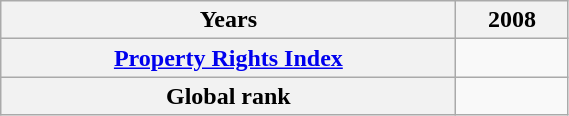<table class="wikitable" style="width:30%;">
<tr>
<th>Years</th>
<th>2008</th>
</tr>
<tr>
<th><a href='#'>Property Rights Index</a></th>
<td></td>
</tr>
<tr>
<th>Global rank</th>
<td></td>
</tr>
</table>
